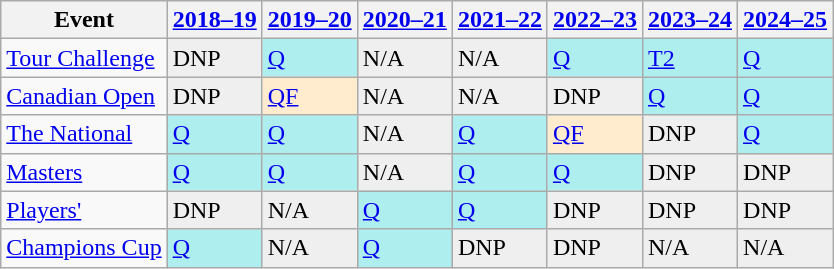<table class="wikitable" border="1">
<tr>
<th>Event</th>
<th><a href='#'>2018–19</a></th>
<th><a href='#'>2019–20</a></th>
<th><a href='#'>2020–21</a></th>
<th><a href='#'>2021–22</a></th>
<th><a href='#'>2022–23</a></th>
<th><a href='#'>2023–24</a></th>
<th><a href='#'>2024–25</a></th>
</tr>
<tr>
<td><a href='#'>Tour Challenge</a></td>
<td style="background:#EFEFEF;">DNP</td>
<td style="background:#afeeee;"><a href='#'>Q</a></td>
<td style="background:#EFEFEF;">N/A</td>
<td style="background:#EFEFEF;">N/A</td>
<td style="background:#afeeee;"><a href='#'>Q</a></td>
<td style="background:#afeeee;"><a href='#'>T2</a></td>
<td style="background:#afeeee;"><a href='#'>Q</a></td>
</tr>
<tr>
<td><a href='#'>Canadian Open</a></td>
<td style="background:#EFEFEF;">DNP</td>
<td style="background:#ffebcd;"><a href='#'>QF</a></td>
<td style="background:#EFEFEF;">N/A</td>
<td style="background:#EFEFEF;">N/A</td>
<td style="background:#EFEFEF;">DNP</td>
<td style="background:#afeeee;"><a href='#'>Q</a></td>
<td style="background:#afeeee;"><a href='#'>Q</a></td>
</tr>
<tr>
<td><a href='#'>The National</a></td>
<td style="background:#afeeee;"><a href='#'>Q</a></td>
<td style="background:#afeeee;"><a href='#'>Q</a></td>
<td style="background:#EFEFEF;">N/A</td>
<td style="background:#afeeee;"><a href='#'>Q</a></td>
<td style="background:#ffebcd;"><a href='#'>QF</a></td>
<td style="background:#EFEFEF;">DNP</td>
<td style="background:#afeeee;"><a href='#'>Q</a></td>
</tr>
<tr>
<td><a href='#'>Masters</a></td>
<td style="background:#afeeee;"><a href='#'>Q</a></td>
<td style="background:#afeeee;"><a href='#'>Q</a></td>
<td style="background:#EFEFEF;">N/A</td>
<td style="background:#afeeee;"><a href='#'>Q</a></td>
<td style="background:#afeeee;"><a href='#'>Q</a></td>
<td style="background:#EFEFEF;">DNP</td>
<td style="background:#EFEFEF;">DNP</td>
</tr>
<tr>
<td><a href='#'>Players'</a></td>
<td style="background:#EFEFEF;">DNP</td>
<td style="background:#EFEFEF;">N/A</td>
<td style="background:#afeeee;"><a href='#'>Q</a></td>
<td style="background:#afeeee;"><a href='#'>Q</a></td>
<td style="background:#EFEFEF;">DNP</td>
<td style="background:#EFEFEF;">DNP</td>
<td style="background:#EFEFEF;">DNP</td>
</tr>
<tr>
<td><a href='#'>Champions Cup</a></td>
<td style="background:#afeeee;"><a href='#'>Q</a></td>
<td style="background:#EFEFEF;">N/A</td>
<td style="background:#afeeee;"><a href='#'>Q</a></td>
<td style="background:#EFEFEF;">DNP</td>
<td style="background:#EFEFEF;">DNP</td>
<td style="background:#EFEFEF;">N/A</td>
<td style="background:#EFEFEF;">N/A</td>
</tr>
</table>
